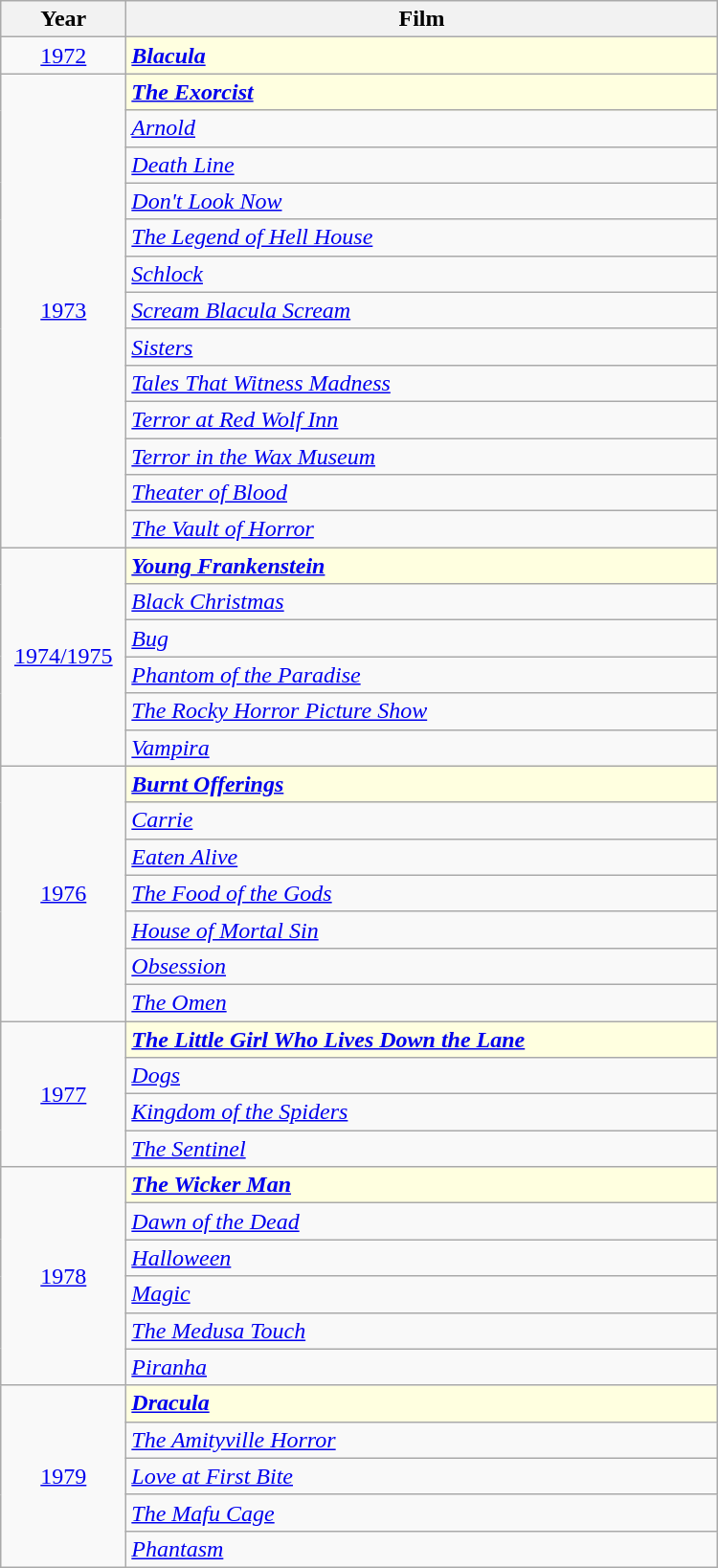<table width="500" align="centre" class="wikitable">
<tr>
<th width="80">Year</th>
<th>Film</th>
</tr>
<tr>
<td rowspan="1" style="text-align:center;"><a href='#'>1972</a></td>
<td style="background:lightyellow"><strong><em><a href='#'>Blacula</a></em></strong></td>
</tr>
<tr>
<td rowspan="13" style="text-align:center;"><a href='#'>1973</a></td>
<td style="background:lightyellow"><strong><em><a href='#'>The Exorcist</a></em></strong></td>
</tr>
<tr>
<td><em><a href='#'>Arnold</a></em></td>
</tr>
<tr>
<td><em><a href='#'>Death Line</a></em></td>
</tr>
<tr>
<td><em><a href='#'>Don't Look Now</a></em></td>
</tr>
<tr>
<td><em><a href='#'>The Legend of Hell House</a></em></td>
</tr>
<tr>
<td><em><a href='#'>Schlock</a></em></td>
</tr>
<tr>
<td><em><a href='#'>Scream Blacula Scream</a></em></td>
</tr>
<tr>
<td><em><a href='#'>Sisters</a></em></td>
</tr>
<tr>
<td><em><a href='#'>Tales That Witness Madness</a></em></td>
</tr>
<tr>
<td><em><a href='#'>Terror at Red Wolf Inn</a></em></td>
</tr>
<tr>
<td><em><a href='#'>Terror in the Wax Museum</a></em></td>
</tr>
<tr>
<td><em><a href='#'>Theater of Blood</a></em></td>
</tr>
<tr>
<td><em><a href='#'>The Vault of Horror</a></em></td>
</tr>
<tr>
<td rowspan="6" style="text-align:center;"><a href='#'>1974/1975</a></td>
<td style="background:lightyellow"><strong><em><a href='#'>Young Frankenstein</a></em></strong></td>
</tr>
<tr>
<td><em><a href='#'>Black Christmas</a></em></td>
</tr>
<tr>
<td><em><a href='#'>Bug</a></em></td>
</tr>
<tr>
<td><em><a href='#'>Phantom of the Paradise</a></em></td>
</tr>
<tr>
<td><em><a href='#'>The Rocky Horror Picture Show</a></em></td>
</tr>
<tr>
<td><em><a href='#'>Vampira</a></em></td>
</tr>
<tr>
<td rowspan="7" style="text-align:center;"><a href='#'>1976</a></td>
<td style="background:lightyellow"><strong><em><a href='#'>Burnt Offerings</a></em></strong></td>
</tr>
<tr>
<td><em><a href='#'>Carrie</a></em></td>
</tr>
<tr>
<td><em><a href='#'>Eaten Alive</a></em></td>
</tr>
<tr>
<td><em><a href='#'>The Food of the Gods</a></em></td>
</tr>
<tr>
<td><em><a href='#'>House of Mortal Sin</a></em></td>
</tr>
<tr>
<td><em><a href='#'>Obsession</a></em></td>
</tr>
<tr>
<td><em><a href='#'>The Omen</a></em></td>
</tr>
<tr>
<td rowspan="4" style="text-align:center;"><a href='#'>1977</a></td>
<td style="background:lightyellow"><strong><em><a href='#'>The Little Girl Who Lives Down the Lane</a></em></strong></td>
</tr>
<tr>
<td><em><a href='#'>Dogs</a></em></td>
</tr>
<tr>
<td><em><a href='#'>Kingdom of the Spiders</a></em></td>
</tr>
<tr>
<td><em><a href='#'>The Sentinel</a></em></td>
</tr>
<tr>
<td rowspan="6" style="text-align:center;"><a href='#'>1978</a></td>
<td style="background:lightyellow"><strong><em><a href='#'>The Wicker Man</a></em></strong></td>
</tr>
<tr>
<td><em><a href='#'>Dawn of the Dead</a></em></td>
</tr>
<tr>
<td><em><a href='#'>Halloween</a></em></td>
</tr>
<tr>
<td><em><a href='#'>Magic</a></em></td>
</tr>
<tr>
<td><em><a href='#'>The Medusa Touch</a></em></td>
</tr>
<tr>
<td><em><a href='#'>Piranha</a></em></td>
</tr>
<tr>
<td rowspan="5" style="text-align:center;"><a href='#'>1979</a></td>
<td style="background:lightyellow"><strong><em><a href='#'>Dracula</a></em></strong></td>
</tr>
<tr>
<td><em><a href='#'>The Amityville Horror</a></em></td>
</tr>
<tr>
<td><em><a href='#'>Love at First Bite</a></em></td>
</tr>
<tr>
<td><em><a href='#'>The Mafu Cage</a></em></td>
</tr>
<tr>
<td><em><a href='#'>Phantasm</a></em></td>
</tr>
</table>
